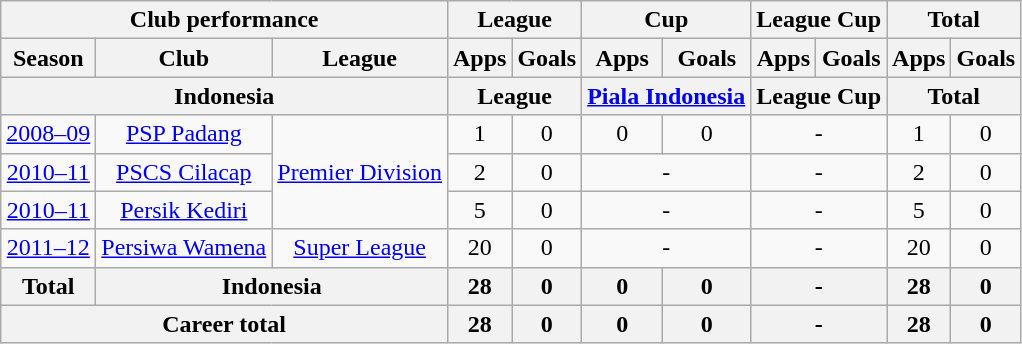<table class="wikitable" style="text-align:center;">
<tr>
<th colspan=3>Club performance</th>
<th colspan=2>League</th>
<th colspan=2>Cup</th>
<th colspan=2>League Cup</th>
<th colspan=2>Total</th>
</tr>
<tr>
<th>Season</th>
<th>Club</th>
<th>League</th>
<th>Apps</th>
<th>Goals</th>
<th>Apps</th>
<th>Goals</th>
<th>Apps</th>
<th>Goals</th>
<th>Apps</th>
<th>Goals</th>
</tr>
<tr>
<th colspan=3>Indonesia</th>
<th colspan=2>League</th>
<th colspan=2><a href='#'>Piala Indonesia</a></th>
<th colspan=2>League Cup</th>
<th colspan=2>Total</th>
</tr>
<tr>
<td><a href='#'>2008–09</a></td>
<td rowspan="1"><a href='#'>PSP Padang</a></td>
<td rowspan="3"><a href='#'>Premier Division</a></td>
<td>1</td>
<td>0</td>
<td>0</td>
<td>0</td>
<td colspan="2">-</td>
<td>1</td>
<td>0</td>
</tr>
<tr>
<td><a href='#'>2010–11</a></td>
<td rowspan="1"><a href='#'>PSCS Cilacap</a></td>
<td>2</td>
<td>0</td>
<td colspan="2">-</td>
<td colspan="2">-</td>
<td>2</td>
<td>0</td>
</tr>
<tr>
<td><a href='#'>2010–11</a></td>
<td rowspan="1"><a href='#'>Persik Kediri</a></td>
<td>5</td>
<td>0</td>
<td colspan="2">-</td>
<td colspan="2">-</td>
<td>5</td>
<td>0</td>
</tr>
<tr>
<td><a href='#'>2011–12</a></td>
<td rowspan="1"><a href='#'>Persiwa Wamena</a></td>
<td rowspan="1"><a href='#'>Super League</a></td>
<td>20</td>
<td>0</td>
<td colspan="2">-</td>
<td colspan="2">-</td>
<td>20</td>
<td>0</td>
</tr>
<tr>
<th rowspan=1>Total</th>
<th colspan=2>Indonesia</th>
<th>28</th>
<th>0</th>
<th>0</th>
<th>0</th>
<th colspan="2">-</th>
<th>28</th>
<th>0</th>
</tr>
<tr>
<th colspan=3>Career total</th>
<th>28</th>
<th>0</th>
<th>0</th>
<th>0</th>
<th colspan="2">-</th>
<th>28</th>
<th>0</th>
</tr>
</table>
